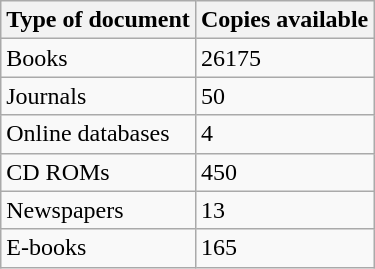<table class="wikitable">
<tr>
<th>Type of document</th>
<th>Copies available</th>
</tr>
<tr>
<td>Books</td>
<td>26175</td>
</tr>
<tr>
<td>Journals</td>
<td>50</td>
</tr>
<tr>
<td>Online databases</td>
<td>4</td>
</tr>
<tr>
<td>CD ROMs</td>
<td>450</td>
</tr>
<tr>
<td>Newspapers</td>
<td>13</td>
</tr>
<tr>
<td>E-books</td>
<td>165</td>
</tr>
</table>
